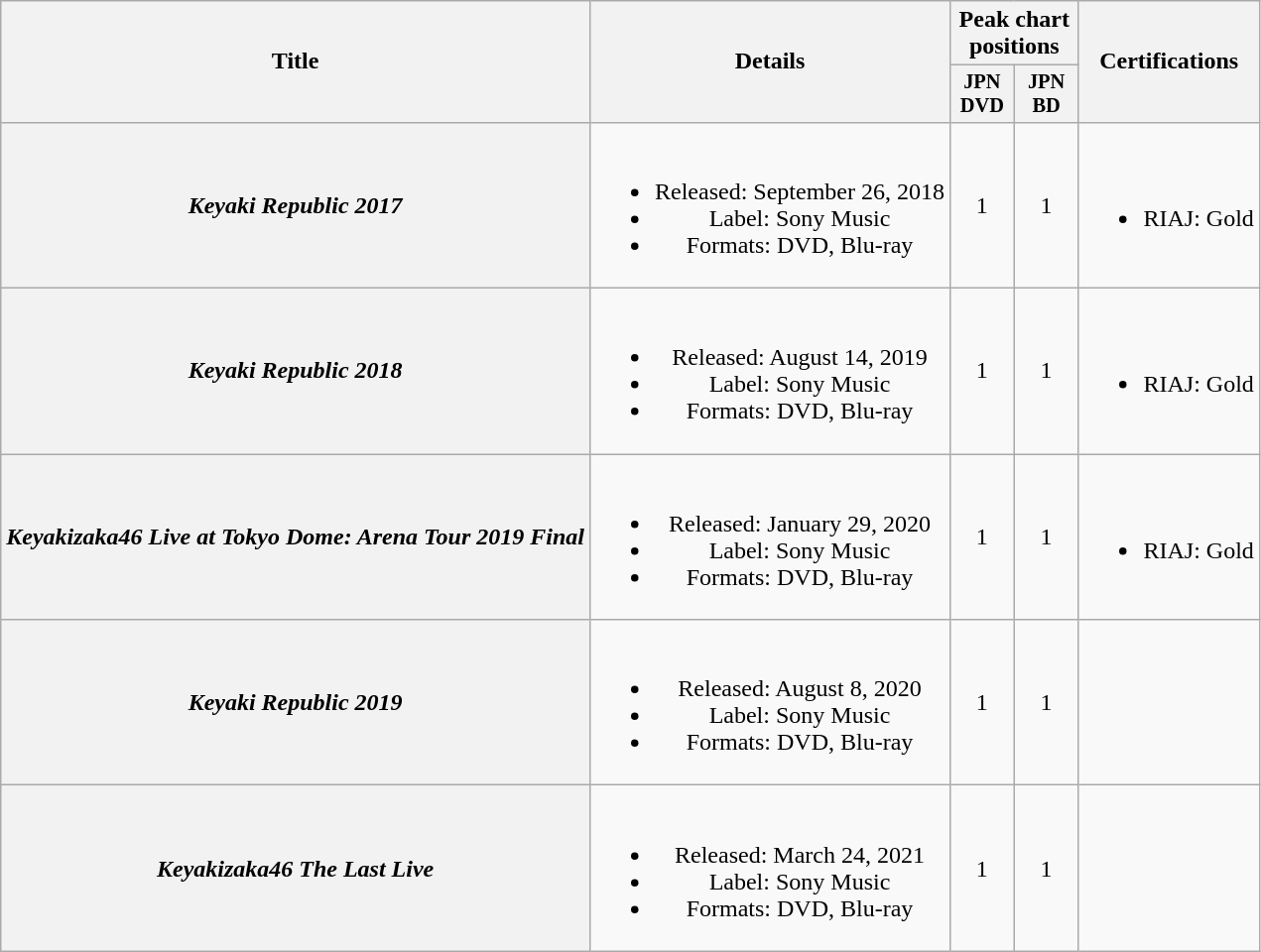<table class="wikitable plainrowheaders" style="text-align:center;">
<tr>
<th scope="col" rowspan="2">Title</th>
<th scope="col" rowspan="2">Details</th>
<th scope="col" colspan="2">Peak chart<br>positions</th>
<th scope="col" rowspan="2">Certifications</th>
</tr>
<tr>
<th style="width:2.7em;font-size:85%;">JPN<br>DVD<br></th>
<th style="width:2.7em;font-size:85%;">JPN<br>BD<br></th>
</tr>
<tr>
<th scope="row"><em>Keyaki Republic 2017</em></th>
<td><br><ul><li>Released: September 26, 2018</li><li>Label: Sony Music</li><li>Formats: DVD, Blu-ray</li></ul></td>
<td>1</td>
<td>1</td>
<td><br><ul><li>RIAJ: Gold </li></ul></td>
</tr>
<tr>
<th scope="row"><em>Keyaki Republic 2018</em></th>
<td><br><ul><li>Released: August 14, 2019</li><li>Label: Sony Music</li><li>Formats: DVD, Blu-ray</li></ul></td>
<td>1</td>
<td>1</td>
<td><br><ul><li>RIAJ: Gold </li></ul></td>
</tr>
<tr>
<th scope="row"><em>Keyakizaka46 Live at Tokyo Dome: Arena Tour 2019 Final</em></th>
<td><br><ul><li>Released: January 29, 2020</li><li>Label: Sony Music</li><li>Formats: DVD, Blu-ray</li></ul></td>
<td>1</td>
<td>1</td>
<td><br><ul><li>RIAJ: Gold </li></ul></td>
</tr>
<tr>
<th scope="row"><em>Keyaki Republic 2019</em></th>
<td><br><ul><li>Released: August 8, 2020</li><li>Label: Sony Music</li><li>Formats: DVD, Blu-ray</li></ul></td>
<td>1</td>
<td>1</td>
<td></td>
</tr>
<tr>
<th scope="row"><em>Keyakizaka46 The Last Live</em></th>
<td><br><ul><li>Released: March 24, 2021</li><li>Label: Sony Music</li><li>Formats: DVD, Blu-ray</li></ul></td>
<td>1</td>
<td>1</td>
<td></td>
</tr>
</table>
